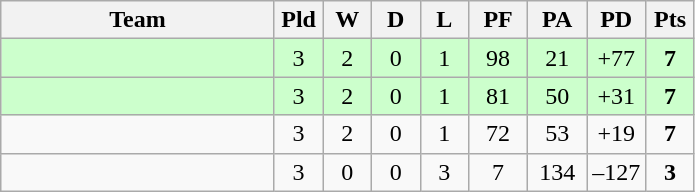<table class="wikitable" style="text-align:center;">
<tr>
<th width=175>Team</th>
<th width=25 abbr="Played">Pld</th>
<th width=25 abbr="Won">W</th>
<th width=25 abbr="Drawn">D</th>
<th width=25 abbr="Lost">L</th>
<th width=32 abbr="Points for">PF</th>
<th width=32 abbr="Points against">PA</th>
<th width=32 abbr="Points difference">PD</th>
<th width=25 abbr="Points">Pts</th>
</tr>
<tr bgcolor=#cfc>
<td align=left></td>
<td>3</td>
<td>2</td>
<td>0</td>
<td>1</td>
<td>98</td>
<td>21</td>
<td>+77</td>
<td><strong>7</strong></td>
</tr>
<tr bgcolor=#cfc>
<td align=left></td>
<td>3</td>
<td>2</td>
<td>0</td>
<td>1</td>
<td>81</td>
<td>50</td>
<td>+31</td>
<td><strong>7</strong></td>
</tr>
<tr>
<td align=left></td>
<td>3</td>
<td>2</td>
<td>0</td>
<td>1</td>
<td>72</td>
<td>53</td>
<td>+19</td>
<td><strong>7</strong></td>
</tr>
<tr>
<td align=left></td>
<td>3</td>
<td>0</td>
<td>0</td>
<td>3</td>
<td>7</td>
<td>134</td>
<td>–127</td>
<td><strong>3</strong></td>
</tr>
</table>
